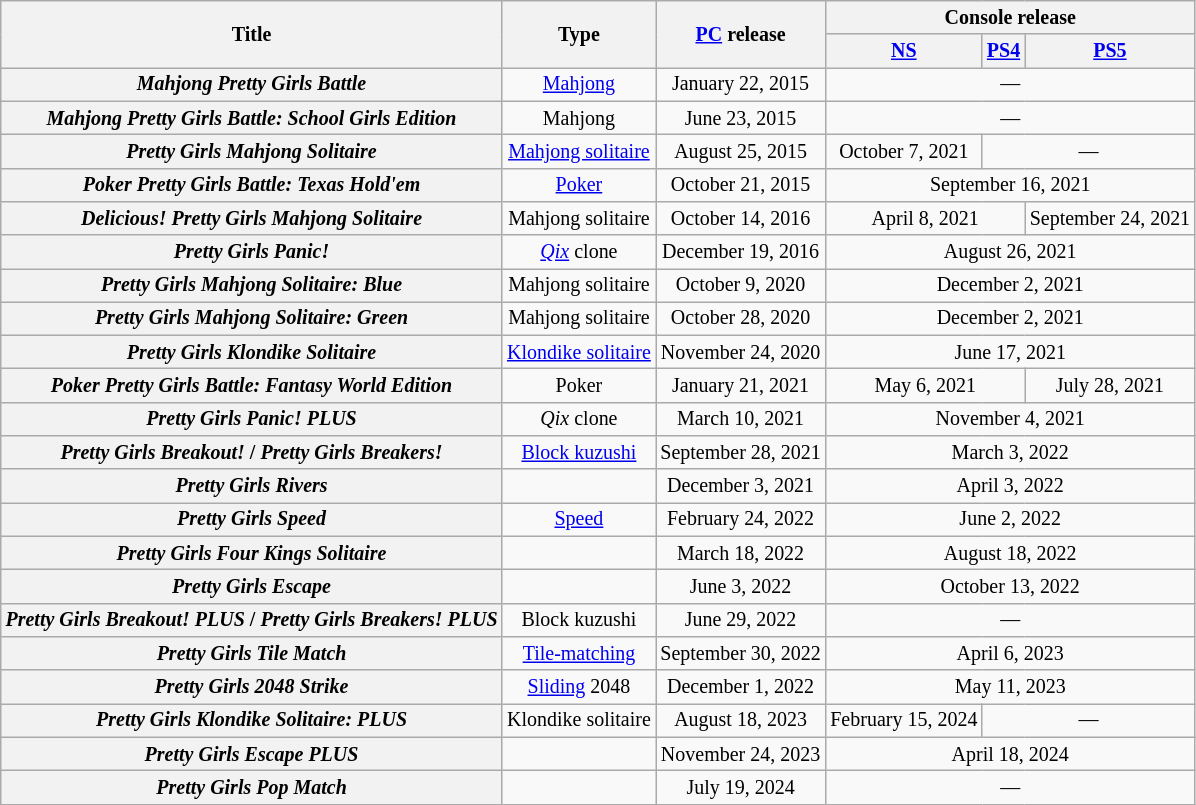<table class="wikitable" style="text-align:center; font-size:smaller;">
<tr>
<th rowspan="2">Title</th>
<th rowspan="2">Type</th>
<th rowspan="2"><a href='#'>PC</a> release</th>
<th colspan="3">Console release</th>
</tr>
<tr>
<th><a href='#'>NS</a></th>
<th><a href='#'>PS4</a></th>
<th><a href='#'>PS5</a></th>
</tr>
<tr>
<th><em>Mahjong Pretty Girls Battle</em></th>
<td><a href='#'>Mahjong</a></td>
<td>January 22, 2015</td>
<td colspan="3">—</td>
</tr>
<tr>
<th><em>Mahjong Pretty Girls Battle: School Girls Edition</em></th>
<td>Mahjong</td>
<td>June 23, 2015</td>
<td colspan="3">—</td>
</tr>
<tr>
<th><em>Pretty Girls Mahjong Solitaire</em></th>
<td><a href='#'>Mahjong solitaire</a></td>
<td>August 25, 2015</td>
<td>October 7, 2021</td>
<td colspan="2">—</td>
</tr>
<tr>
<th><em>Poker Pretty Girls Battle: Texas Hold'em</em></th>
<td><a href='#'>Poker</a></td>
<td>October 21, 2015</td>
<td colspan="3">September 16, 2021</td>
</tr>
<tr>
<th><em>Delicious! Pretty Girls Mahjong Solitaire</em></th>
<td>Mahjong solitaire</td>
<td>October 14, 2016</td>
<td colspan="2">April 8, 2021</td>
<td>September 24, 2021</td>
</tr>
<tr>
<th><em>Pretty Girls Panic!</em></th>
<td><em><a href='#'>Qix</a></em> clone</td>
<td>December 19, 2016</td>
<td colspan="3">August 26, 2021</td>
</tr>
<tr>
<th><em>Pretty Girls Mahjong Solitaire: Blue</em></th>
<td>Mahjong solitaire</td>
<td>October 9, 2020</td>
<td colspan="3">December 2, 2021</td>
</tr>
<tr>
<th><em>Pretty Girls Mahjong Solitaire: Green</em></th>
<td>Mahjong solitaire</td>
<td>October 28, 2020</td>
<td colspan="3">December 2, 2021</td>
</tr>
<tr>
<th><em>Pretty Girls Klondike Solitaire</em></th>
<td><a href='#'>Klondike solitaire</a></td>
<td>November 24, 2020</td>
<td colspan="3">June 17, 2021</td>
</tr>
<tr>
<th><em>Poker Pretty Girls Battle: Fantasy World Edition</em></th>
<td>Poker</td>
<td>January 21, 2021</td>
<td colspan="2">May 6, 2021</td>
<td>July 28, 2021</td>
</tr>
<tr>
<th><em>Pretty Girls Panic! PLUS</em></th>
<td><em>Qix</em> clone</td>
<td>March 10, 2021</td>
<td colspan="3">November 4, 2021</td>
</tr>
<tr>
<th><em>Pretty Girls Breakout!</em> / <em>Pretty Girls Breakers!</em></th>
<td><a href='#'>Block kuzushi</a></td>
<td>September 28, 2021</td>
<td colspan="3">March 3, 2022</td>
</tr>
<tr>
<th><em>Pretty Girls Rivers</em></th>
<td></td>
<td>December 3, 2021</td>
<td colspan="3">April 3, 2022</td>
</tr>
<tr>
<th><em>Pretty Girls Speed</em></th>
<td><a href='#'>Speed</a></td>
<td>February 24, 2022</td>
<td colspan="3">June 2, 2022</td>
</tr>
<tr>
<th><em>Pretty Girls Four Kings Solitaire</em></th>
<td></td>
<td>March 18, 2022</td>
<td colspan="3">August 18, 2022</td>
</tr>
<tr>
<th><em>Pretty Girls Escape</em></th>
<td></td>
<td>June 3, 2022</td>
<td colspan="3">October 13, 2022</td>
</tr>
<tr>
<th><em>Pretty Girls Breakout! PLUS</em> / <em>Pretty Girls Breakers! PLUS</em></th>
<td>Block kuzushi</td>
<td>June 29, 2022</td>
<td colspan="3">—</td>
</tr>
<tr>
<th><em>Pretty Girls Tile Match</em></th>
<td><a href='#'>Tile-matching</a></td>
<td>September 30, 2022</td>
<td colspan="3">April 6, 2023</td>
</tr>
<tr>
<th><em>Pretty Girls 2048 Strike</em></th>
<td><a href='#'>Sliding</a> 2048</td>
<td>December 1, 2022</td>
<td colspan="3">May 11, 2023</td>
</tr>
<tr>
<th><em>Pretty Girls Klondike Solitaire: PLUS</em></th>
<td>Klondike solitaire</td>
<td>August 18, 2023</td>
<td>February 15, 2024</td>
<td colspan="2">—</td>
</tr>
<tr>
<th><em>Pretty Girls Escape PLUS</em></th>
<td></td>
<td>November 24, 2023</td>
<td colspan="3">April 18, 2024</td>
</tr>
<tr>
<th><em>Pretty Girls Pop Match</em></th>
<td></td>
<td>July 19, 2024</td>
<td colspan="3">—</td>
</tr>
</table>
